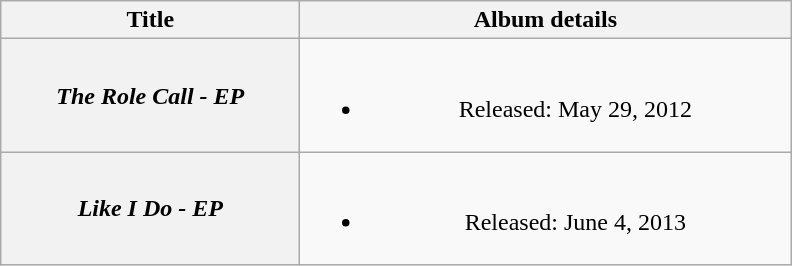<table class="wikitable plainrowheaders" style="text-align:center;">
<tr>
<th scope="col" style="width:12em;">Title</th>
<th scope="col" style="width:20em;">Album details</th>
</tr>
<tr>
<th scope="row"><em>The Role Call - EP</em></th>
<td><br><ul><li>Released: May 29, 2012</li></ul></td>
</tr>
<tr>
<th scope="row"><em>Like I Do - EP</em></th>
<td><br><ul><li>Released: June 4, 2013</li></ul></td>
</tr>
</table>
